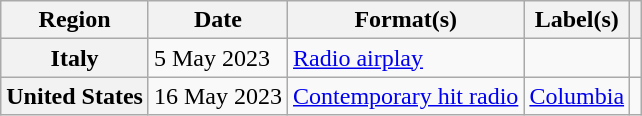<table class="wikitable plainrowheaders">
<tr>
<th scope="col">Region</th>
<th scope="col">Date</th>
<th scope="col">Format(s)</th>
<th scope="col">Label(s)</th>
<th scope="col"></th>
</tr>
<tr>
<th scope="row">Italy</th>
<td>5 May 2023</td>
<td><a href='#'>Radio airplay</a></td>
<td></td>
<td style="text-align:center;"></td>
</tr>
<tr>
<th scope="row">United States</th>
<td>16 May 2023</td>
<td><a href='#'>Contemporary hit radio</a></td>
<td><a href='#'>Columbia</a></td>
<td style="text-align:center;"></td>
</tr>
</table>
